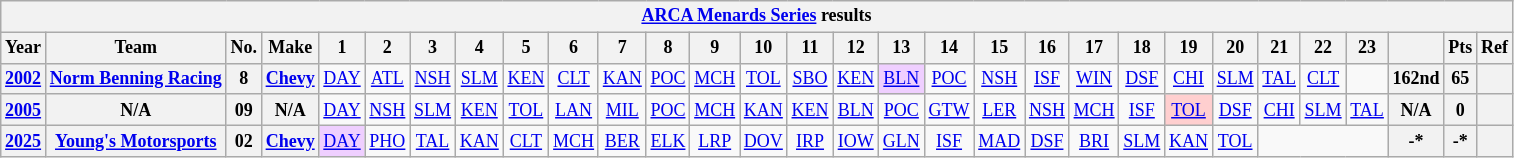<table class="wikitable" style="text-align:center; font-size:75%">
<tr>
<th colspan="32"><a href='#'>ARCA Menards Series</a> results</th>
</tr>
<tr>
<th>Year</th>
<th>Team</th>
<th>No.</th>
<th>Make</th>
<th>1</th>
<th>2</th>
<th>3</th>
<th>4</th>
<th>5</th>
<th>6</th>
<th>7</th>
<th>8</th>
<th>9</th>
<th>10</th>
<th>11</th>
<th>12</th>
<th>13</th>
<th>14</th>
<th>15</th>
<th>16</th>
<th>17</th>
<th>18</th>
<th>19</th>
<th>20</th>
<th>21</th>
<th>22</th>
<th>23</th>
<th></th>
<th>Pts</th>
<th>Ref</th>
</tr>
<tr>
<th><a href='#'>2002</a></th>
<th><a href='#'>Norm Benning Racing</a></th>
<th>8</th>
<th><a href='#'>Chevy</a></th>
<td><a href='#'>DAY</a></td>
<td><a href='#'>ATL</a></td>
<td><a href='#'>NSH</a></td>
<td><a href='#'>SLM</a></td>
<td><a href='#'>KEN</a></td>
<td><a href='#'>CLT</a></td>
<td><a href='#'>KAN</a></td>
<td><a href='#'>POC</a></td>
<td><a href='#'>MCH</a></td>
<td><a href='#'>TOL</a></td>
<td><a href='#'>SBO</a></td>
<td><a href='#'>KEN</a></td>
<td style="background:#EFCFFF;"><a href='#'>BLN</a><br></td>
<td><a href='#'>POC</a></td>
<td><a href='#'>NSH</a></td>
<td><a href='#'>ISF</a></td>
<td><a href='#'>WIN</a></td>
<td><a href='#'>DSF</a></td>
<td><a href='#'>CHI</a></td>
<td><a href='#'>SLM</a></td>
<td><a href='#'>TAL</a></td>
<td><a href='#'>CLT</a></td>
<td></td>
<th>162nd</th>
<th>65</th>
<th></th>
</tr>
<tr>
<th><a href='#'>2005</a></th>
<th>N/A</th>
<th>09</th>
<th>N/A</th>
<td><a href='#'>DAY</a></td>
<td><a href='#'>NSH</a></td>
<td><a href='#'>SLM</a></td>
<td><a href='#'>KEN</a></td>
<td><a href='#'>TOL</a></td>
<td><a href='#'>LAN</a></td>
<td><a href='#'>MIL</a></td>
<td><a href='#'>POC</a></td>
<td><a href='#'>MCH</a></td>
<td><a href='#'>KAN</a></td>
<td><a href='#'>KEN</a></td>
<td><a href='#'>BLN</a></td>
<td><a href='#'>POC</a></td>
<td><a href='#'>GTW</a></td>
<td><a href='#'>LER</a></td>
<td><a href='#'>NSH</a></td>
<td><a href='#'>MCH</a></td>
<td><a href='#'>ISF</a></td>
<td style="background:#FFCFCF;"><a href='#'>TOL</a><br></td>
<td><a href='#'>DSF</a></td>
<td><a href='#'>CHI</a></td>
<td><a href='#'>SLM</a></td>
<td><a href='#'>TAL</a></td>
<th>N/A</th>
<th>0</th>
<th></th>
</tr>
<tr>
<th><a href='#'>2025</a></th>
<th><a href='#'>Young's Motorsports</a></th>
<th>02</th>
<th><a href='#'>Chevy</a></th>
<td style="background:#EFCFFF;"><a href='#'>DAY</a><br></td>
<td><a href='#'>PHO</a></td>
<td><a href='#'>TAL</a></td>
<td><a href='#'>KAN</a></td>
<td><a href='#'>CLT</a></td>
<td><a href='#'>MCH</a></td>
<td><a href='#'>BER</a></td>
<td><a href='#'>ELK</a></td>
<td><a href='#'>LRP</a></td>
<td><a href='#'>DOV</a></td>
<td><a href='#'>IRP</a></td>
<td><a href='#'>IOW</a></td>
<td><a href='#'>GLN</a></td>
<td><a href='#'>ISF</a></td>
<td><a href='#'>MAD</a></td>
<td><a href='#'>DSF</a></td>
<td><a href='#'>BRI</a></td>
<td><a href='#'>SLM</a></td>
<td><a href='#'>KAN</a></td>
<td><a href='#'>TOL</a></td>
<td colspan=3></td>
<th>-*</th>
<th>-*</th>
<th></th>
</tr>
</table>
